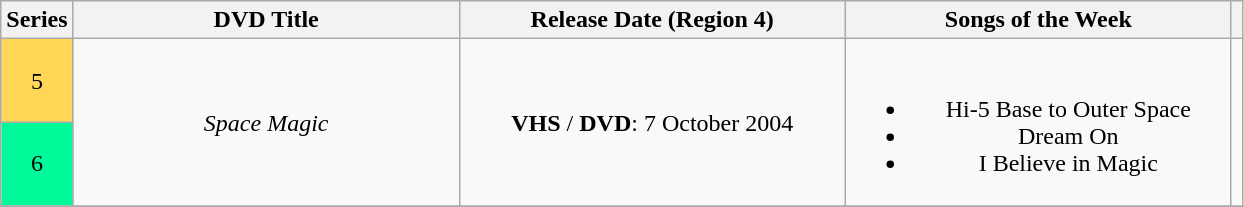<table class="wikitable">
<tr>
<th>Series</th>
<th style="width: 250px;">DVD Title</th>
<th style="width: 250px;">Release Date (Region 4)</th>
<th style="width: 250px;">Songs of the Week</th>
<th scope="col" class="unsortable"></th>
</tr>
<tr>
<td style="background:#FFD656; height:10px; text-align:center">5</td>
<td rowspan=2, style="text-align:center"><em>Space Magic</em></td>
<td rowspan=2, style="text-align:center"><strong>VHS</strong> / <strong>DVD</strong>: 7 October 2004</td>
<td rowspan=2, style="text-align:center"><br><ul><li>Hi-5 Base to Outer Space</li><li>Dream On</li><li>I Believe in Magic</li></ul></td>
<td style="text-align:center;" rowspan=2></td>
</tr>
<tr>
<td style="background:#00FA9A; height:10px; text-align:center">6</td>
</tr>
<tr>
</tr>
</table>
